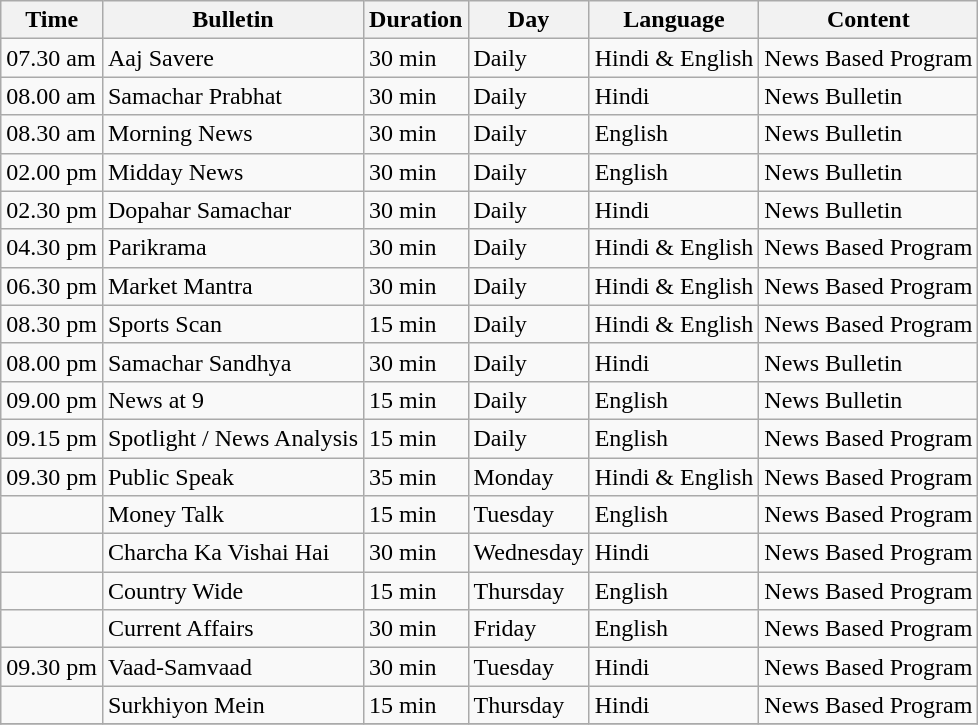<table class ="wikitable">
<tr>
<th>Time</th>
<th>Bulletin</th>
<th>Duration</th>
<th>Day</th>
<th>Language</th>
<th>Content</th>
</tr>
<tr>
<td>07.30 am</td>
<td>Aaj Savere</td>
<td>30 min</td>
<td>Daily</td>
<td>Hindi & English</td>
<td>News Based Program</td>
</tr>
<tr>
<td>08.00 am</td>
<td>Samachar Prabhat</td>
<td>30 min</td>
<td>Daily</td>
<td>Hindi</td>
<td>News Bulletin</td>
</tr>
<tr>
<td>08.30 am</td>
<td>Morning News</td>
<td>30 min</td>
<td>Daily</td>
<td>English</td>
<td>News Bulletin</td>
</tr>
<tr>
<td>02.00 pm</td>
<td>Midday News</td>
<td>30 min</td>
<td>Daily</td>
<td>English</td>
<td>News Bulletin</td>
</tr>
<tr>
<td>02.30 pm</td>
<td>Dopahar Samachar</td>
<td>30 min</td>
<td>Daily</td>
<td>Hindi</td>
<td>News Bulletin</td>
</tr>
<tr>
<td>04.30 pm</td>
<td>Parikrama</td>
<td>30 min</td>
<td>Daily</td>
<td>Hindi & English</td>
<td>News Based Program</td>
</tr>
<tr>
<td>06.30 pm</td>
<td>Market Mantra</td>
<td>30 min</td>
<td>Daily</td>
<td>Hindi & English</td>
<td>News Based Program</td>
</tr>
<tr>
<td>08.30 pm</td>
<td>Sports Scan</td>
<td>15 min</td>
<td>Daily</td>
<td>Hindi & English</td>
<td>News Based Program</td>
</tr>
<tr>
<td>08.00 pm</td>
<td>Samachar Sandhya</td>
<td>30 min</td>
<td>Daily</td>
<td>Hindi</td>
<td>News Bulletin</td>
</tr>
<tr>
<td>09.00 pm</td>
<td>News at 9</td>
<td>15 min</td>
<td>Daily</td>
<td>English</td>
<td>News Bulletin</td>
</tr>
<tr>
<td>09.15 pm</td>
<td>Spotlight / News Analysis</td>
<td>15 min</td>
<td>Daily</td>
<td>English</td>
<td>News Based Program</td>
</tr>
<tr>
<td>09.30 pm</td>
<td>Public Speak</td>
<td>35 min</td>
<td>Monday</td>
<td>Hindi & English</td>
<td>News Based Program</td>
</tr>
<tr>
<td></td>
<td>Money Talk</td>
<td>15 min</td>
<td>Tuesday</td>
<td>English</td>
<td>News Based Program</td>
</tr>
<tr>
<td></td>
<td>Charcha Ka Vishai Hai</td>
<td>30 min</td>
<td>Wednesday</td>
<td>Hindi</td>
<td>News Based Program</td>
</tr>
<tr>
<td></td>
<td>Country Wide</td>
<td>15 min</td>
<td>Thursday</td>
<td>English</td>
<td>News Based Program</td>
</tr>
<tr>
<td></td>
<td>Current Affairs</td>
<td>30 min</td>
<td>Friday</td>
<td>English</td>
<td>News Based Program</td>
</tr>
<tr>
<td>09.30 pm</td>
<td>Vaad-Samvaad</td>
<td>30 min</td>
<td>Tuesday</td>
<td>Hindi</td>
<td>News Based Program</td>
</tr>
<tr>
<td></td>
<td>Surkhiyon Mein</td>
<td>15 min</td>
<td>Thursday</td>
<td>Hindi</td>
<td>News Based Program</td>
</tr>
<tr>
</tr>
</table>
